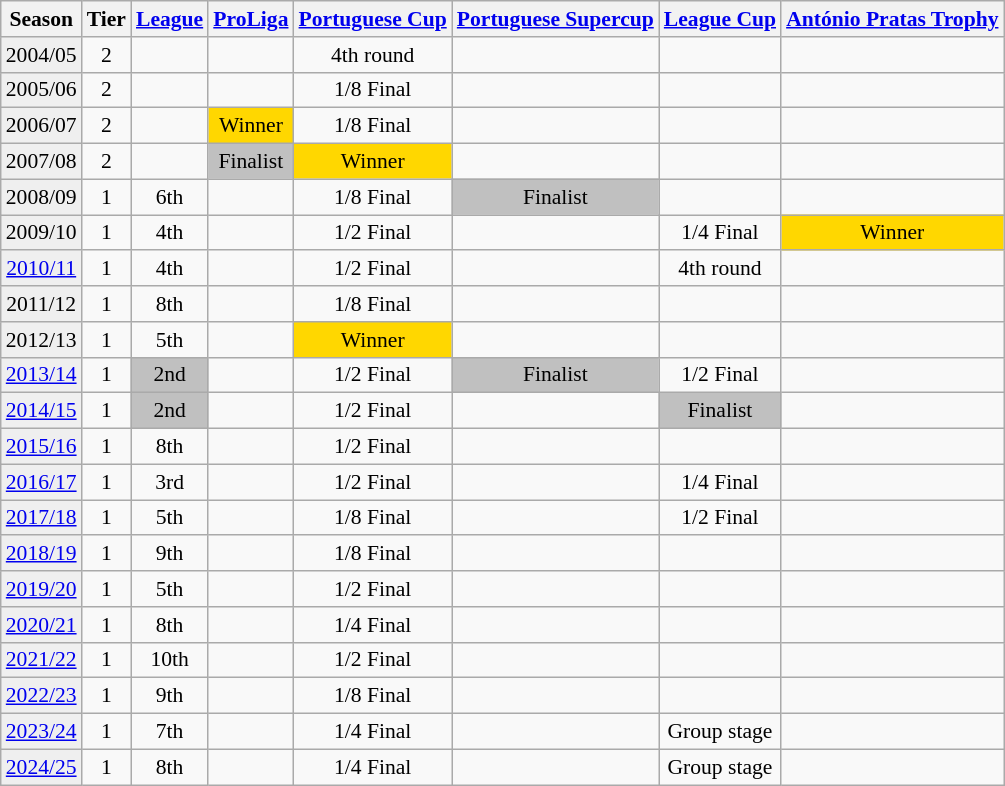<table class="wikitable" style="text-align:center; font-size:90%">
<tr>
<th>Season</th>
<th>Tier</th>
<th><a href='#'>League</a></th>
<th><a href='#'>ProLiga</a></th>
<th><a href='#'>Portuguese Cup</a></th>
<th><a href='#'>Portuguese Supercup</a></th>
<th><a href='#'>League Cup</a></th>
<th><a href='#'>António Pratas Trophy</a></th>
</tr>
<tr>
<td style="background:#efefef;">2004/05</td>
<td>2</td>
<td></td>
<td></td>
<td>4th round</td>
<td></td>
<td></td>
<td></td>
</tr>
<tr>
<td style="background:#efefef;">2005/06</td>
<td>2</td>
<td></td>
<td></td>
<td>1/8 Final</td>
<td></td>
<td></td>
<td></td>
</tr>
<tr>
<td style="background:#efefef;">2006/07</td>
<td>2</td>
<td></td>
<td style="background:gold;">Winner</td>
<td>1/8 Final</td>
<td></td>
<td></td>
<td></td>
</tr>
<tr>
<td style="background:#efefef;">2007/08</td>
<td>2</td>
<td></td>
<td style="background:silver;">Finalist</td>
<td style="background:gold;">Winner</td>
<td></td>
<td></td>
<td></td>
</tr>
<tr>
<td style="background:#efefef;">2008/09</td>
<td>1</td>
<td>6th</td>
<td></td>
<td>1/8 Final</td>
<td style="background:silver;">Finalist</td>
<td></td>
<td></td>
</tr>
<tr>
<td style="background:#efefef;">2009/10</td>
<td>1</td>
<td>4th</td>
<td></td>
<td>1/2 Final</td>
<td></td>
<td>1/4 Final</td>
<td style="background:gold;">Winner</td>
</tr>
<tr>
<td style="background:#efefef;"><a href='#'>2010/11</a></td>
<td>1</td>
<td>4th</td>
<td></td>
<td>1/2 Final</td>
<td></td>
<td>4th round</td>
<td></td>
</tr>
<tr>
<td style="background:#efefef;">2011/12</td>
<td>1</td>
<td>8th</td>
<td></td>
<td>1/8 Final</td>
<td></td>
<td></td>
<td></td>
</tr>
<tr>
<td style="background:#efefef;">2012/13</td>
<td>1</td>
<td>5th</td>
<td></td>
<td style="background:gold;">Winner</td>
<td></td>
<td></td>
<td></td>
</tr>
<tr>
<td style="background:#efefef;"><a href='#'>2013/14</a></td>
<td>1</td>
<td style="background:silver;">2nd</td>
<td></td>
<td>1/2 Final</td>
<td style="background:silver;">Finalist</td>
<td>1/2 Final</td>
<td></td>
</tr>
<tr>
<td style="background:#efefef;"><a href='#'>2014/15</a></td>
<td>1</td>
<td style="background:silver;">2nd</td>
<td></td>
<td>1/2 Final</td>
<td></td>
<td style="background:silver;">Finalist</td>
<td></td>
</tr>
<tr>
<td style="background:#efefef;"><a href='#'>2015/16</a></td>
<td>1</td>
<td>8th</td>
<td></td>
<td>1/2 Final</td>
<td></td>
<td></td>
<td></td>
</tr>
<tr>
<td style="background:#efefef;"><a href='#'>2016/17</a></td>
<td>1</td>
<td>3rd</td>
<td></td>
<td>1/2 Final</td>
<td></td>
<td>1/4 Final</td>
<td></td>
</tr>
<tr>
<td style="background:#efefef;"><a href='#'>2017/18</a></td>
<td>1</td>
<td>5th</td>
<td></td>
<td>1/8 Final</td>
<td></td>
<td>1/2 Final</td>
<td></td>
</tr>
<tr>
<td style="background:#efefef;"><a href='#'>2018/19</a></td>
<td>1</td>
<td>9th</td>
<td></td>
<td>1/8 Final</td>
<td></td>
<td></td>
<td></td>
</tr>
<tr>
<td style="background:#efefef;"><a href='#'>2019/20</a></td>
<td>1</td>
<td>5th</td>
<td></td>
<td>1/2 Final</td>
<td></td>
<td></td>
<td></td>
</tr>
<tr>
<td style="background:#efefef;"><a href='#'>2020/21</a></td>
<td>1</td>
<td>8th</td>
<td></td>
<td>1/4 Final</td>
<td></td>
<td></td>
<td></td>
</tr>
<tr>
<td style="background:#efefef;"><a href='#'>2021/22</a></td>
<td>1</td>
<td>10th</td>
<td></td>
<td>1/2 Final</td>
<td></td>
<td></td>
<td></td>
</tr>
<tr>
<td style="background:#efefef;"><a href='#'>2022/23</a></td>
<td>1</td>
<td>9th</td>
<td></td>
<td>1/8 Final</td>
<td></td>
<td></td>
<td></td>
</tr>
<tr>
<td style="background:#efefef;"><a href='#'>2023/24</a></td>
<td>1</td>
<td>7th</td>
<td></td>
<td>1/4 Final</td>
<td></td>
<td>Group stage</td>
<td></td>
</tr>
<tr>
<td style="background:#efefef;"><a href='#'>2024/25</a></td>
<td>1</td>
<td>8th</td>
<td></td>
<td>1/4 Final</td>
<td></td>
<td>Group stage</td>
<td></td>
</tr>
</table>
